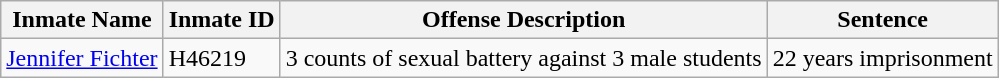<table class="wikitable sortable">
<tr>
<th>Inmate Name</th>
<th>Inmate ID</th>
<th>Offense Description</th>
<th>Sentence</th>
</tr>
<tr>
<td><a href='#'>Jennifer Fichter</a></td>
<td>H46219</td>
<td>3 counts of sexual battery against 3 male students</td>
<td>22 years imprisonment</td>
</tr>
</table>
